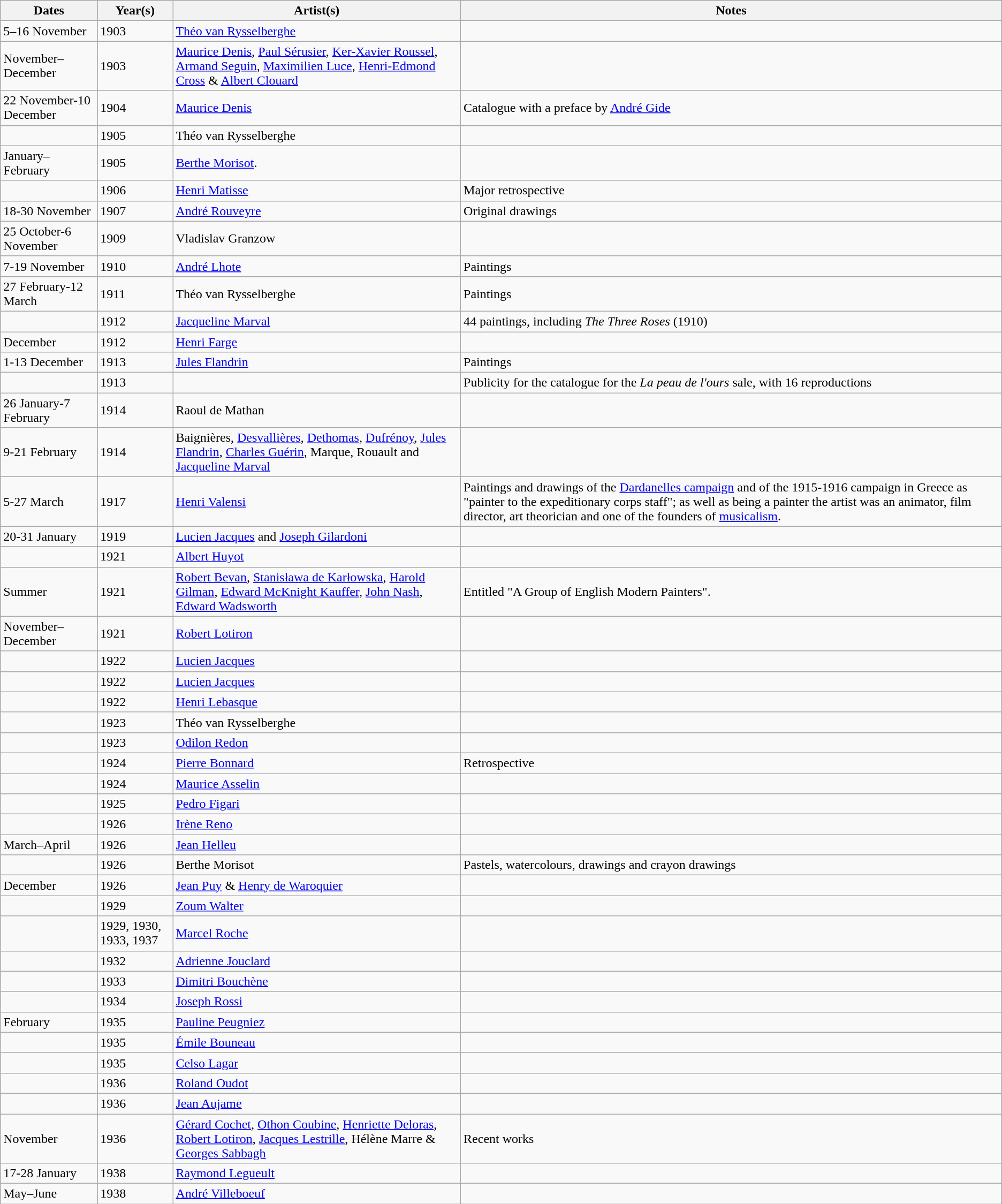<table class="wikitable">
<tr>
<th>Dates</th>
<th>Year(s)</th>
<th>Artist(s)</th>
<th>Notes</th>
</tr>
<tr>
<td>5–16 November</td>
<td>1903</td>
<td><a href='#'>Théo van Rysselberghe</a></td>
<td></td>
</tr>
<tr>
<td>November–December</td>
<td>1903</td>
<td><a href='#'>Maurice Denis</a>, <a href='#'>Paul Sérusier</a>, <a href='#'>Ker-Xavier Roussel</a>, <a href='#'>Armand Seguin</a>, <a href='#'>Maximilien Luce</a>, <a href='#'>Henri-Edmond Cross</a> & <a href='#'>Albert Clouard</a></td>
<td></td>
</tr>
<tr>
<td>22 November-10 December</td>
<td>1904</td>
<td><a href='#'>Maurice Denis</a></td>
<td>Catalogue with a preface by <a href='#'>André Gide</a></td>
</tr>
<tr>
<td></td>
<td>1905</td>
<td>Théo van Rysselberghe</td>
<td></td>
</tr>
<tr>
<td>January–February</td>
<td>1905</td>
<td><a href='#'>Berthe Morisot</a>.</td>
<td></td>
</tr>
<tr>
<td></td>
<td>1906</td>
<td><a href='#'>Henri Matisse</a></td>
<td>Major retrospective</td>
</tr>
<tr>
<td>18-30 November</td>
<td>1907</td>
<td><a href='#'>André Rouveyre</a></td>
<td>Original drawings</td>
</tr>
<tr>
<td>25 October-6 November</td>
<td>1909</td>
<td>Vladislav Granzow</td>
<td></td>
</tr>
<tr>
<td>7-19 November</td>
<td>1910</td>
<td><a href='#'>André Lhote</a></td>
<td>Paintings</td>
</tr>
<tr>
<td>27 February-12 March</td>
<td>1911</td>
<td>Théo van Rysselberghe</td>
<td>Paintings</td>
</tr>
<tr>
<td></td>
<td>1912</td>
<td><a href='#'>Jacqueline Marval</a></td>
<td>44 paintings, including <em>The Three Roses</em> (1910)</td>
</tr>
<tr>
<td>December</td>
<td>1912</td>
<td><a href='#'>Henri Farge</a></td>
<td></td>
</tr>
<tr>
<td>1-13 December</td>
<td>1913</td>
<td><a href='#'>Jules Flandrin</a></td>
<td>Paintings</td>
</tr>
<tr>
<td></td>
<td>1913</td>
<td></td>
<td>Publicity for the catalogue for the <em>La peau de l'ours</em> sale, with 16 reproductions</td>
</tr>
<tr>
<td>26 January-7 February</td>
<td>1914</td>
<td>Raoul de Mathan</td>
<td></td>
</tr>
<tr>
<td>9-21 February</td>
<td>1914</td>
<td>Baignières, <a href='#'>Desvallières</a>, <a href='#'>Dethomas</a>, <a href='#'>Dufrénoy</a>, <a href='#'>Jules Flandrin</a>, <a href='#'>Charles Guérin</a>, Marque, Rouault and <a href='#'>Jacqueline Marval</a></td>
<td></td>
</tr>
<tr>
<td>5-27 March</td>
<td>1917</td>
<td><a href='#'>Henri Valensi</a></td>
<td>Paintings and drawings of the <a href='#'>Dardanelles campaign</a> and of the 1915-1916 campaign in Greece as "painter to the expeditionary corps staff"; as well as being a painter the artist was an animator, film director, art theorician and one of the founders of <a href='#'>musicalism</a>.</td>
</tr>
<tr>
<td>20-31 January</td>
<td>1919</td>
<td><a href='#'>Lucien Jacques</a> and <a href='#'>Joseph Gilardoni</a></td>
<td></td>
</tr>
<tr>
<td></td>
<td>1921</td>
<td><a href='#'>Albert Huyot</a></td>
<td></td>
</tr>
<tr>
<td>Summer</td>
<td>1921</td>
<td><a href='#'>Robert Bevan</a>, <a href='#'>Stanisława de Karłowska</a>, <a href='#'>Harold Gilman</a>, <a href='#'>Edward McKnight Kauffer</a>, <a href='#'>John Nash</a>, <a href='#'>Edward Wadsworth</a></td>
<td>Entitled "A Group of English Modern Painters".</td>
</tr>
<tr>
<td>November–December</td>
<td>1921</td>
<td><a href='#'>Robert Lotiron</a></td>
<td></td>
</tr>
<tr>
<td></td>
<td>1922</td>
<td><a href='#'>Lucien Jacques</a></td>
<td></td>
</tr>
<tr>
<td></td>
<td>1922</td>
<td><a href='#'>Lucien Jacques</a></td>
<td></td>
</tr>
<tr>
<td></td>
<td>1922</td>
<td><a href='#'>Henri Lebasque</a></td>
<td></td>
</tr>
<tr>
<td></td>
<td>1923</td>
<td>Théo van Rysselberghe</td>
<td></td>
</tr>
<tr>
<td></td>
<td>1923</td>
<td><a href='#'>Odilon Redon</a></td>
<td></td>
</tr>
<tr>
<td></td>
<td>1924</td>
<td><a href='#'>Pierre Bonnard</a></td>
<td>Retrospective</td>
</tr>
<tr>
<td></td>
<td>1924</td>
<td><a href='#'>Maurice Asselin</a></td>
<td></td>
</tr>
<tr>
<td></td>
<td>1925</td>
<td><a href='#'>Pedro Figari</a></td>
<td></td>
</tr>
<tr>
<td></td>
<td>1926</td>
<td><a href='#'>Irène Reno</a></td>
<td></td>
</tr>
<tr>
<td>March–April</td>
<td>1926</td>
<td><a href='#'>Jean Helleu</a></td>
</tr>
<tr>
<td></td>
<td>1926</td>
<td>Berthe Morisot</td>
<td>Pastels, watercolours, drawings and crayon drawings</td>
</tr>
<tr>
<td>December</td>
<td>1926</td>
<td><a href='#'>Jean Puy</a> & <a href='#'>Henry de Waroquier</a></td>
<td></td>
</tr>
<tr>
<td></td>
<td>1929</td>
<td><a href='#'>Zoum Walter</a></td>
<td></td>
</tr>
<tr>
<td></td>
<td>1929, 1930, 1933, 1937</td>
<td><a href='#'>Marcel Roche</a></td>
<td></td>
</tr>
<tr>
<td></td>
<td>1932</td>
<td><a href='#'>Adrienne Jouclard</a></td>
<td></td>
</tr>
<tr>
<td></td>
<td>1933</td>
<td><a href='#'>Dimitri Bouchène</a></td>
<td></td>
</tr>
<tr>
<td></td>
<td>1934</td>
<td><a href='#'>Joseph Rossi</a></td>
<td></td>
</tr>
<tr>
<td>February</td>
<td>1935</td>
<td><a href='#'>Pauline Peugniez</a></td>
<td></td>
</tr>
<tr>
<td></td>
<td>1935</td>
<td><a href='#'>Émile Bouneau</a></td>
<td></td>
</tr>
<tr>
<td></td>
<td>1935</td>
<td><a href='#'>Celso Lagar</a></td>
<td></td>
</tr>
<tr>
<td></td>
<td>1936</td>
<td><a href='#'>Roland Oudot</a></td>
<td></td>
</tr>
<tr>
<td></td>
<td>1936</td>
<td><a href='#'>Jean Aujame</a></td>
<td></td>
</tr>
<tr>
<td>November</td>
<td>1936</td>
<td><a href='#'>Gérard Cochet</a>, <a href='#'>Othon Coubine</a>, <a href='#'>Henriette Deloras</a>, <a href='#'>Robert Lotiron</a>, <a href='#'>Jacques Lestrille</a>, Hélène Marre & <a href='#'>Georges Sabbagh</a></td>
<td>Recent works</td>
</tr>
<tr>
<td>17-28 January</td>
<td>1938</td>
<td><a href='#'>Raymond Legueult</a></td>
<td></td>
</tr>
<tr>
<td>May–June</td>
<td>1938</td>
<td><a href='#'>André Villeboeuf</a></td>
<td></td>
</tr>
</table>
